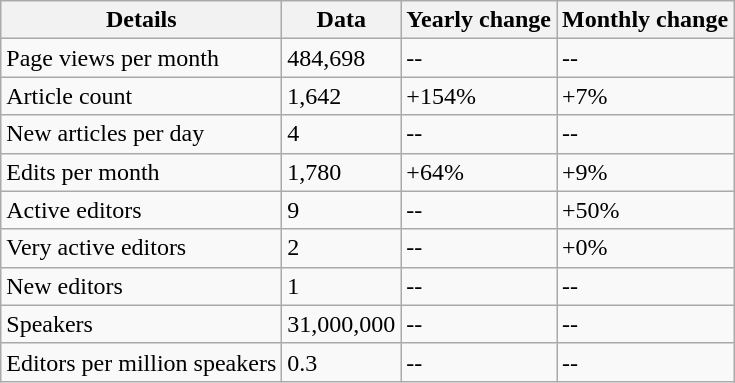<table class="wikitable">
<tr>
<th>Details</th>
<th>Data</th>
<th>Yearly change</th>
<th>Monthly change</th>
</tr>
<tr>
<td>Page views per month</td>
<td>484,698</td>
<td>--</td>
<td>--</td>
</tr>
<tr>
<td>Article count</td>
<td>1,642</td>
<td>+154%</td>
<td>+7%</td>
</tr>
<tr>
<td>New articles per day</td>
<td>4</td>
<td>--</td>
<td>--</td>
</tr>
<tr>
<td>Edits per month</td>
<td>1,780</td>
<td>+64%</td>
<td>+9%</td>
</tr>
<tr>
<td>Active editors</td>
<td>9</td>
<td>--</td>
<td>+50%</td>
</tr>
<tr>
<td>Very active editors</td>
<td>2</td>
<td>--</td>
<td>+0%</td>
</tr>
<tr>
<td>New editors</td>
<td>1</td>
<td>--</td>
<td>--</td>
</tr>
<tr>
<td>Speakers</td>
<td>31,000,000</td>
<td>--</td>
<td>--</td>
</tr>
<tr>
<td>Editors per million speakers</td>
<td>0.3</td>
<td>--</td>
<td>--</td>
</tr>
</table>
